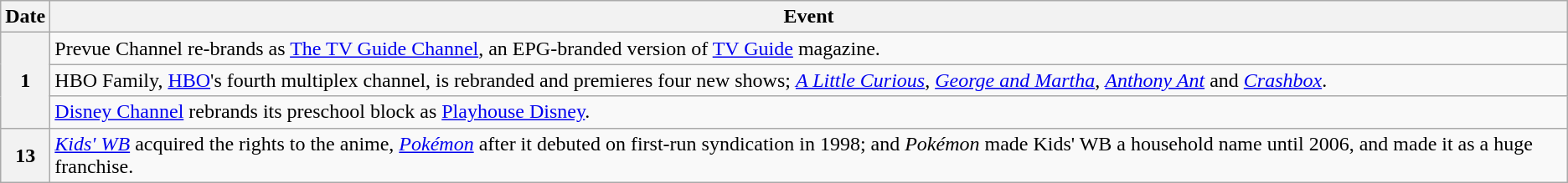<table class="wikitable">
<tr>
<th>Date</th>
<th>Event</th>
</tr>
<tr>
<th rowspan="3">1</th>
<td>Prevue Channel re-brands as <a href='#'>The TV Guide Channel</a>, an EPG-branded version of <a href='#'>TV Guide</a> magazine.</td>
</tr>
<tr>
<td>HBO Family, <a href='#'>HBO</a>'s fourth multiplex channel, is rebranded and premieres four new shows; <em><a href='#'>A Little Curious</a></em>, <em><a href='#'>George and Martha</a></em>, <em><a href='#'>Anthony Ant</a></em> and <em><a href='#'>Crashbox</a></em>.</td>
</tr>
<tr>
<td><a href='#'>Disney Channel</a> rebrands its preschool block as <a href='#'>Playhouse Disney</a>.</td>
</tr>
<tr>
<th>13</th>
<td><em><a href='#'>Kids' WB</a></em> acquired the rights to the anime, <em><a href='#'>Pokémon</a></em> after it debuted on first-run syndication in 1998; and <em>Pokémon</em> made Kids' WB a household name until 2006, and made it as a huge franchise.</td>
</tr>
</table>
